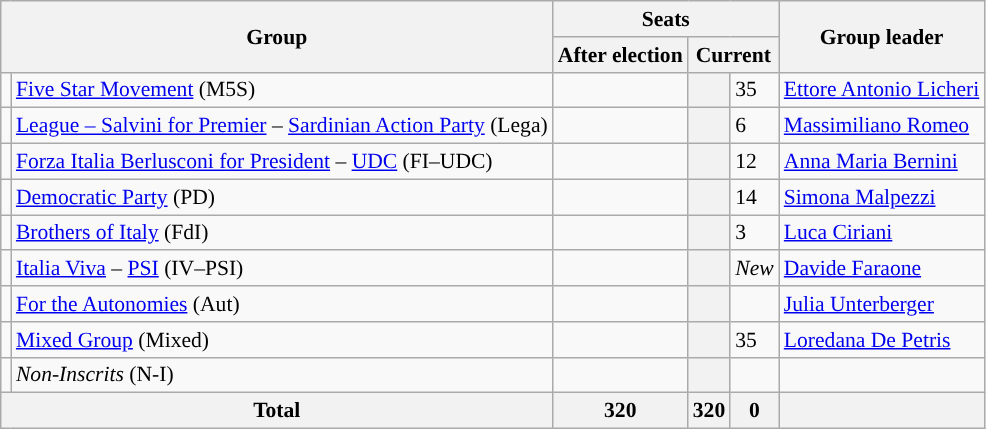<table class="wikitable" style="text-align:right; font-size:90%;">
<tr align=left>
<th colspan="2" rowspan="2">Group</th>
<th colspan="3">Seats</th>
<th rowspan="2">Group leader</th>
</tr>
<tr align=left>
<th>After election</th>
<th colspan="2">Current</th>
</tr>
<tr>
<td style="background-color:"></td>
<td align=left><a href='#'>Five Star Movement</a> (M5S)</td>
<td></td>
<th></th>
<td align=left> 35</td>
<td align=left><a href='#'>Ettore Antonio Licheri</a></td>
</tr>
<tr>
<td style="background-color:"></td>
<td align=left><a href='#'>League – Salvini for Premier</a> – <a href='#'>Sardinian Action Party</a> (Lega)</td>
<td></td>
<th></th>
<td align=left> 6</td>
<td align=left><a href='#'>Massimiliano Romeo</a></td>
</tr>
<tr>
<td style="background-color:"></td>
<td align=left><a href='#'>Forza Italia Berlusconi for President</a> – <a href='#'>UDC</a> (FI–UDC)</td>
<td></td>
<th></th>
<td align=left> 12</td>
<td align=left><a href='#'>Anna Maria Bernini</a></td>
</tr>
<tr>
<td style="background-color:"></td>
<td align=left><a href='#'>Democratic Party</a> (PD)</td>
<td></td>
<th></th>
<td align=left> 14</td>
<td align=left><a href='#'>Simona Malpezzi</a></td>
</tr>
<tr>
<td style="background-color:"></td>
<td align=left><a href='#'>Brothers of Italy</a> (FdI)</td>
<td></td>
<th></th>
<td align=left> 3</td>
<td align=left><a href='#'>Luca Ciriani</a></td>
</tr>
<tr>
<td style="background-color:"></td>
<td align=left><a href='#'>Italia Viva</a> – <a href='#'>PSI</a> (IV–PSI)</td>
<td></td>
<th></th>
<td align=left><em>New</em></td>
<td align=left><a href='#'>Davide Faraone</a></td>
</tr>
<tr>
<td style="background-color:"></td>
<td align=left><a href='#'>For the Autonomies</a> (Aut)</td>
<td></td>
<th></th>
<td align=left></td>
<td align=left><a href='#'>Julia Unterberger</a></td>
</tr>
<tr>
<td style="background-color:"></td>
<td align=left><a href='#'>Mixed Group</a> (Mixed)</td>
<td></td>
<th></th>
<td align=left> 35</td>
<td align=left><a href='#'>Loredana De Petris</a></td>
</tr>
<tr>
<td style="background-color:"></td>
<td align=left><em>Non-Inscrits</em> (N-I)</td>
<td></td>
<th></th>
<td align=left></td>
<td></td>
</tr>
<tr>
<th align=left colspan="2">Total</th>
<th>320</th>
<th>320</th>
<th align=left> 0</th>
<th></th>
</tr>
</table>
